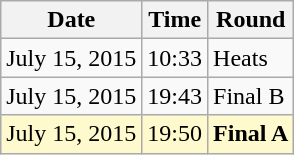<table class="wikitable">
<tr>
<th>Date</th>
<th>Time</th>
<th>Round</th>
</tr>
<tr>
<td>July 15, 2015</td>
<td>10:33</td>
<td>Heats</td>
</tr>
<tr>
<td>July 15, 2015</td>
<td>19:43</td>
<td>Final B</td>
</tr>
<tr style=background:lemonchiffon>
<td>July 15, 2015</td>
<td>19:50</td>
<td><strong>Final A</strong></td>
</tr>
</table>
